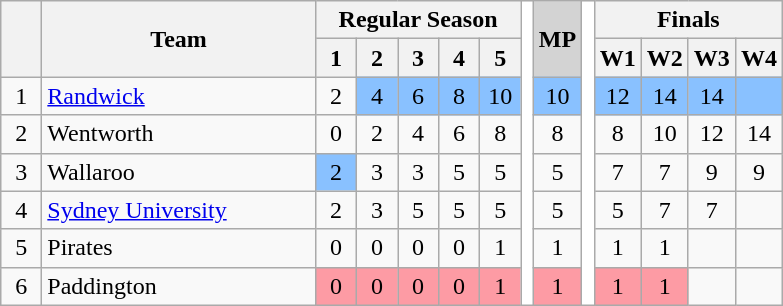<table class="wikitable" style="text-align:center;">
<tr>
<th rowspan="2" width="20" abbr="Position"></th>
<th rowspan="2" width="175">Team</th>
<th colspan="5">Regular Season</th>
<th rowspan="8" width="1" style="background: #fff;"></th>
<th rowspan="2" width="20" style="background: #d3d3d3;" abbr="Minor Premiership">MP</th>
<th rowspan="8" width="1" style="background: #fff;"></th>
<th colspan="4">Finals</th>
</tr>
<tr>
<th width="20" abbr="Round 1">1</th>
<th width="20" abbr="Round 2">2</th>
<th width="20" abbr="Round 3">3</th>
<th width="20" abbr="Round 4">4</th>
<th width="20" abbr="Round 5">5</th>
<th width="20" abbr="Finals Week 1">W1</th>
<th width="20" abbr="Finals Week 2">W2</th>
<th width="20" abbr="Finals Week 3">W3</th>
<th width="20" abbr="Finals Week 4">W4</th>
</tr>
<tr>
<td>1</td>
<td style="text-align:left;"> <a href='#'>Randwick</a></td>
<td>2</td>
<td style="background: #89c1ff;">4</td>
<td style="background: #89c1ff;">6</td>
<td style="background: #89c1ff;">8</td>
<td style="background: #89c1ff;">10</td>
<td style="background: #89c1ff;">10</td>
<td style="background: #89c1ff;">12</td>
<td style="background: #89c1ff;">14</td>
<td style="background: #89c1ff;">14</td>
<td style="background: #89c1ff;"></td>
</tr>
<tr>
<td>2</td>
<td style="text-align:left;">Wentworth</td>
<td>0</td>
<td>2</td>
<td>4</td>
<td>6</td>
<td>8</td>
<td>8</td>
<td>8</td>
<td>10</td>
<td>12</td>
<td>14</td>
</tr>
<tr>
<td>3</td>
<td style="text-align:left;"> Wallaroo</td>
<td style="background: #89c1ff;">2</td>
<td>3</td>
<td>3</td>
<td>5</td>
<td>5</td>
<td>5</td>
<td>7</td>
<td>7</td>
<td>9</td>
<td>9</td>
</tr>
<tr>
<td>4</td>
<td style="text-align:left;"> <a href='#'>Sydney University</a></td>
<td>2</td>
<td>3</td>
<td>5</td>
<td>5</td>
<td>5</td>
<td>5</td>
<td>5</td>
<td>7</td>
<td>7</td>
<td></td>
</tr>
<tr>
<td>5</td>
<td style="text-align:left;"> Pirates</td>
<td>0</td>
<td>0</td>
<td>0</td>
<td>0</td>
<td>1</td>
<td>1</td>
<td>1</td>
<td>1</td>
<td></td>
<td></td>
</tr>
<tr>
<td>6</td>
<td style="text-align:left;"> Paddington</td>
<td style="background: #FD9BA4;">0</td>
<td style="background: #FD9BA4;">0</td>
<td style="background: #FD9BA4;">0</td>
<td style="background: #FD9BA4;">0</td>
<td style="background: #FD9BA4;">1</td>
<td style="background: #FD9BA4;">1</td>
<td style="background: #FD9BA4;">1</td>
<td style="background: #FD9BA4;">1</td>
<td></td>
<td></td>
</tr>
</table>
